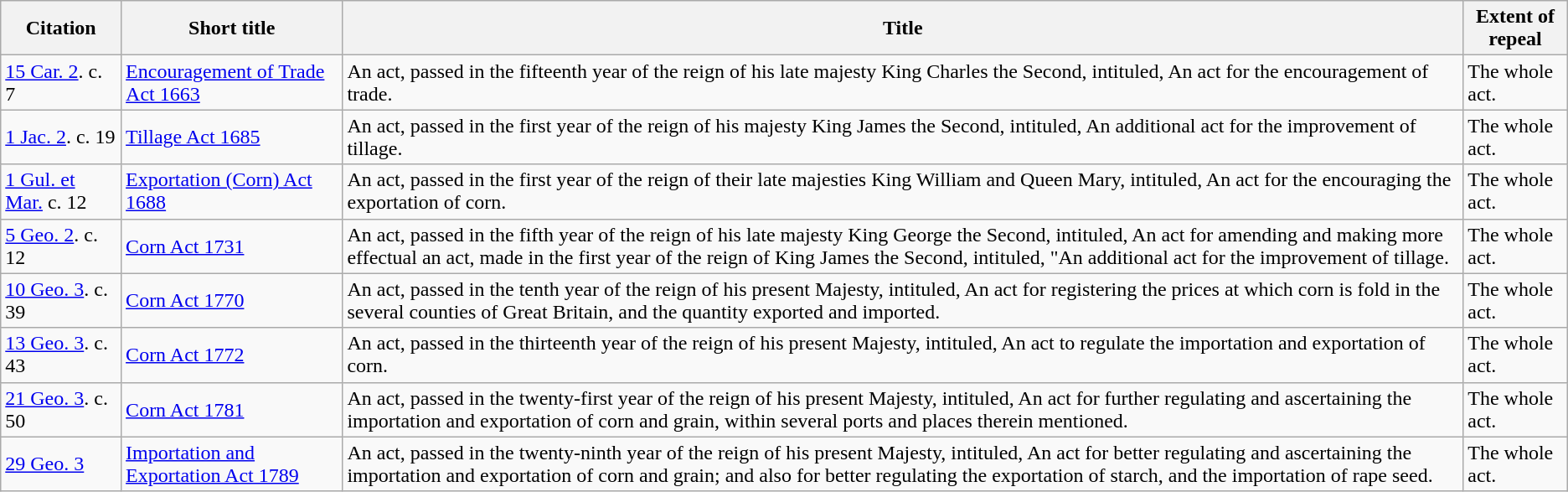<table class="wikitable">
<tr>
<th>Citation</th>
<th>Short title</th>
<th>Title</th>
<th>Extent of repeal</th>
</tr>
<tr>
<td><a href='#'>15 Car. 2</a>. c. 7</td>
<td><a href='#'>Encouragement of Trade Act 1663</a></td>
<td>An act, passed in the fifteenth year of the reign of his late majesty King Charles the Second, intituled, An act for the encouragement of trade.</td>
<td>The whole act.</td>
</tr>
<tr>
<td><a href='#'>1 Jac. 2</a>. c. 19</td>
<td><a href='#'>Tillage Act 1685</a></td>
<td>An act, passed in the first year of the reign of his majesty King James the Second, intituled, An additional act for the improvement of tillage.</td>
<td>The whole act.</td>
</tr>
<tr>
<td><a href='#'>1 Gul. et Mar.</a> c. 12</td>
<td><a href='#'>Exportation (Corn) Act 1688</a></td>
<td>An act, passed in the first year of the reign of their late majesties King William and Queen Mary, intituled, An act for the encouraging the exportation of corn.</td>
<td>The whole act.</td>
</tr>
<tr>
<td><a href='#'>5 Geo. 2</a>. c. 12</td>
<td><a href='#'>Corn Act 1731</a></td>
<td>An act, passed in the fifth year of the reign of his late majesty King George the Second, intituled, An act for amending and making more effectual an act, made in the first year of the reign of King James the Second, intituled, "An additional act for the improvement of tillage.</td>
<td>The whole act.</td>
</tr>
<tr>
<td><a href='#'>10 Geo. 3</a>. c. 39</td>
<td><a href='#'>Corn Act 1770</a></td>
<td>An act, passed in the tenth year of the reign of his present Majesty, intituled, An act for registering the prices at which corn is fold in the several counties of Great Britain, and the quantity exported and imported.</td>
<td>The whole act.</td>
</tr>
<tr>
<td><a href='#'>13 Geo. 3</a>. c. 43</td>
<td><a href='#'>Corn Act 1772</a></td>
<td>An act, passed in the thirteenth year of the reign of his present Majesty, intituled, An act to regulate the importation and exportation of corn.</td>
<td>The whole act.</td>
</tr>
<tr>
<td><a href='#'>21 Geo. 3</a>. c. 50</td>
<td><a href='#'>Corn Act 1781</a></td>
<td>An act, passed in the twenty-first  year of the reign of his present Majesty, intituled, An act for further regulating and ascertaining the importation and exportation of corn and grain, within several ports and places therein mentioned.</td>
<td>The whole act.</td>
</tr>
<tr>
<td><a href='#'>29 Geo. 3</a></td>
<td><a href='#'>Importation and Exportation Act 1789</a></td>
<td>An act, passed in the twenty-ninth year of the reign of his present Majesty, intituled, An act for better regulating and ascertaining the importation and exportation of corn and grain; and also for better regulating the exportation of starch, and the importation of rape seed.</td>
<td>The whole act.</td>
</tr>
</table>
